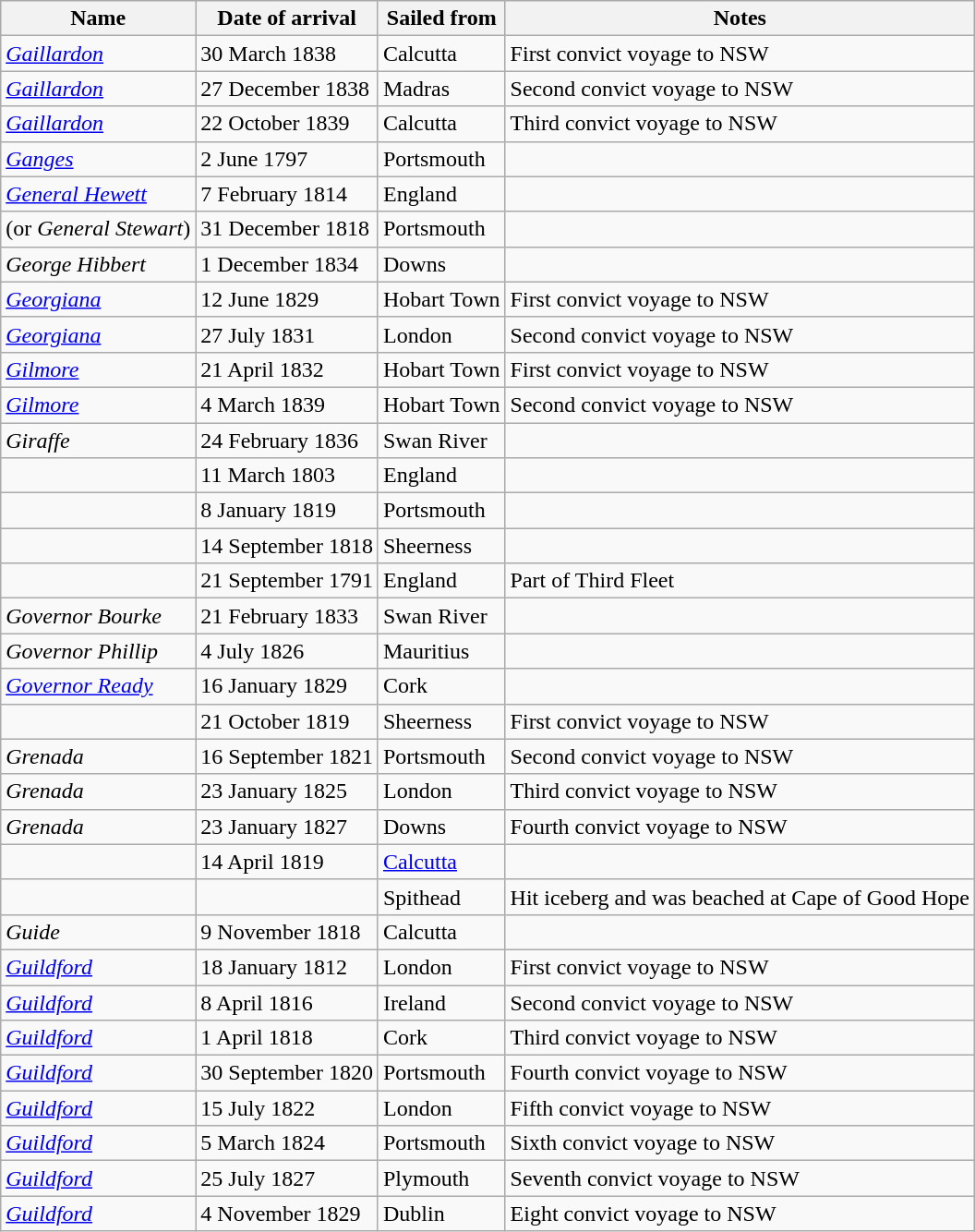<table class="wikitable sortable" border="1">
<tr>
<th>Name</th>
<th>Date of arrival</th>
<th>Sailed from</th>
<th>Notes</th>
</tr>
<tr>
<td><a href='#'><em>Gaillardon</em></a></td>
<td>30 March 1838</td>
<td>Calcutta</td>
<td>First convict voyage to NSW</td>
</tr>
<tr>
<td><a href='#'><em>Gaillardon</em></a></td>
<td>27 December 1838</td>
<td>Madras</td>
<td>Second convict voyage to NSW</td>
</tr>
<tr>
<td><a href='#'><em>Gaillardon</em></a></td>
<td>22 October 1839</td>
<td>Calcutta</td>
<td>Third convict voyage to NSW</td>
</tr>
<tr>
<td><a href='#'><em>Ganges</em></a></td>
<td>2 June 1797</td>
<td>Portsmouth</td>
<td></td>
</tr>
<tr>
<td><a href='#'><em>General Hewett</em></a></td>
<td>7 February 1814</td>
<td>England</td>
<td></td>
</tr>
<tr>
<td> (or <em>General Stewart</em>)</td>
<td>31 December 1818</td>
<td>Portsmouth</td>
<td></td>
</tr>
<tr>
<td><em>George Hibbert</em></td>
<td>1 December 1834</td>
<td>Downs</td>
<td></td>
</tr>
<tr>
<td><a href='#'><em>Georgiana</em></a></td>
<td>12 June 1829</td>
<td>Hobart Town</td>
<td>First convict voyage to NSW</td>
</tr>
<tr>
<td><a href='#'><em>Georgiana</em></a></td>
<td>27 July 1831</td>
<td>London</td>
<td>Second convict voyage to NSW</td>
</tr>
<tr>
<td><a href='#'><em>Gilmore</em></a></td>
<td>21 April 1832</td>
<td>Hobart Town</td>
<td>First convict voyage to NSW</td>
</tr>
<tr>
<td><a href='#'><em>Gilmore</em></a></td>
<td>4 March 1839</td>
<td>Hobart Town</td>
<td>Second convict voyage to NSW</td>
</tr>
<tr>
<td><em>Giraffe</em></td>
<td>24 February 1836</td>
<td>Swan River</td>
<td></td>
</tr>
<tr>
<td></td>
<td>11 March 1803</td>
<td>England</td>
<td></td>
</tr>
<tr>
<td></td>
<td>8 January 1819</td>
<td>Portsmouth</td>
<td></td>
</tr>
<tr>
<td></td>
<td>14 September 1818</td>
<td>Sheerness</td>
<td></td>
</tr>
<tr>
<td></td>
<td>21 September 1791</td>
<td>England</td>
<td>Part of Third Fleet</td>
</tr>
<tr>
<td><em>Governor Bourke</em></td>
<td>21 February 1833</td>
<td>Swan River</td>
<td></td>
</tr>
<tr>
<td><em>Governor Phillip</em></td>
<td>4 July 1826</td>
<td>Mauritius</td>
<td></td>
</tr>
<tr>
<td><a href='#'><em>Governor Ready</em></a></td>
<td>16 January 1829</td>
<td>Cork</td>
<td></td>
</tr>
<tr>
<td></td>
<td>21 October 1819</td>
<td>Sheerness</td>
<td>First convict voyage to NSW</td>
</tr>
<tr>
<td><em>Grenada</em></td>
<td>16 September 1821</td>
<td>Portsmouth</td>
<td>Second convict voyage to NSW</td>
</tr>
<tr>
<td><em>Grenada</em></td>
<td>23 January 1825</td>
<td>London</td>
<td>Third convict voyage to NSW</td>
</tr>
<tr>
<td><em>Grenada</em></td>
<td>23 January 1827</td>
<td>Downs</td>
<td>Fourth convict voyage to NSW</td>
</tr>
<tr>
<td></td>
<td>14 April 1819</td>
<td><a href='#'>Calcutta</a></td>
<td></td>
</tr>
<tr>
<td></td>
<td></td>
<td>Spithead</td>
<td>Hit iceberg and was beached at Cape of Good Hope</td>
</tr>
<tr>
<td><em>Guide</em></td>
<td>9 November 1818</td>
<td>Calcutta</td>
<td></td>
</tr>
<tr>
<td><a href='#'><em>Guildford</em></a></td>
<td>18 January 1812</td>
<td>London</td>
<td>First convict voyage to NSW</td>
</tr>
<tr>
<td><a href='#'><em>Guildford</em></a></td>
<td>8 April 1816</td>
<td>Ireland</td>
<td>Second convict voyage to NSW</td>
</tr>
<tr>
<td><a href='#'><em>Guildford</em></a></td>
<td>1 April 1818</td>
<td>Cork</td>
<td>Third convict voyage to NSW</td>
</tr>
<tr>
<td><a href='#'><em>Guildford</em></a></td>
<td>30 September 1820</td>
<td>Portsmouth</td>
<td>Fourth convict voyage to NSW</td>
</tr>
<tr>
<td><a href='#'><em>Guildford</em></a></td>
<td>15 July 1822</td>
<td>London</td>
<td>Fifth convict voyage to NSW</td>
</tr>
<tr>
<td><a href='#'><em>Guildford</em></a></td>
<td>5 March 1824</td>
<td>Portsmouth</td>
<td>Sixth convict voyage to NSW</td>
</tr>
<tr>
<td><a href='#'><em>Guildford</em></a></td>
<td>25 July 1827</td>
<td>Plymouth</td>
<td>Seventh convict voyage to NSW</td>
</tr>
<tr>
<td><a href='#'><em>Guildford</em></a></td>
<td>4 November 1829</td>
<td>Dublin</td>
<td>Eight convict voyage to NSW</td>
</tr>
</table>
